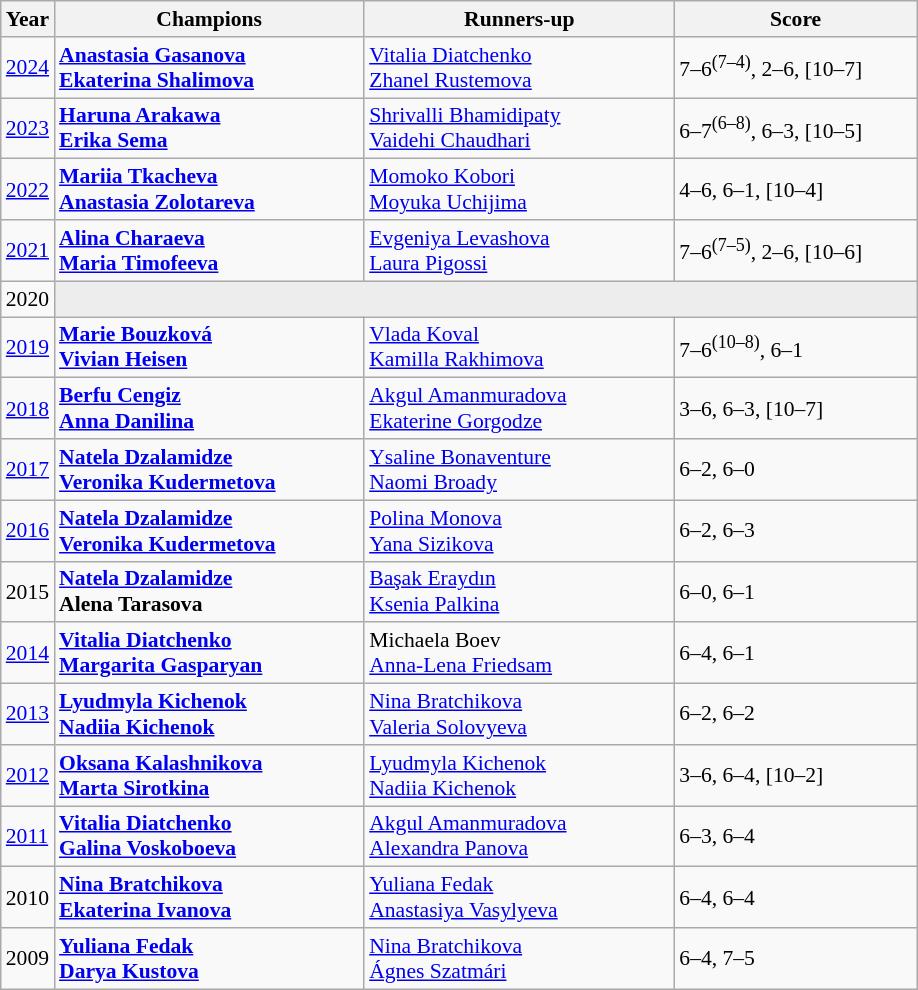<table class="wikitable" style="font-size:90%">
<tr>
<th>Year</th>
<th width="200">Champions</th>
<th width="200">Runners-up</th>
<th width="155">Score</th>
</tr>
<tr>
<td><a href='#'>2024</a></td>
<td> <strong><a href='#'>Anastasia Gasanova</a></strong> <br>  <strong><a href='#'>Ekaterina Shalimova</a></strong></td>
<td> <a href='#'>Vitalia Diatchenko</a> <br>  <a href='#'>Zhanel Rustemova</a></td>
<td>7–6<sup>(7–4)</sup>, 2–6, [10–7]</td>
</tr>
<tr>
<td><a href='#'>2023</a></td>
<td> <strong><a href='#'>Haruna Arakawa</a></strong> <br>  <strong><a href='#'>Erika Sema</a></strong></td>
<td> <a href='#'>Shrivalli Bhamidipaty</a> <br>  <a href='#'>Vaidehi Chaudhari</a></td>
<td>6–7<sup>(6–8)</sup>, 6–3, [10–5]</td>
</tr>
<tr>
<td><a href='#'>2022</a></td>
<td> <strong><a href='#'>Mariia Tkacheva</a></strong> <br>  <strong><a href='#'>Anastasia Zolotareva</a></strong></td>
<td> <a href='#'>Momoko Kobori</a> <br>  <a href='#'>Moyuka Uchijima</a></td>
<td>4–6, 6–1, [10–4]</td>
</tr>
<tr>
<td><a href='#'>2021</a></td>
<td> <strong><a href='#'>Alina Charaeva</a></strong> <br>  <strong><a href='#'>Maria Timofeeva</a></strong></td>
<td> <a href='#'>Evgeniya Levashova</a> <br>  <a href='#'>Laura Pigossi</a></td>
<td>7–6<sup>(7–5)</sup>, 2–6, [10–6]</td>
</tr>
<tr>
<td>2020</td>
<td colspan=3 bgcolor="#ededed"></td>
</tr>
<tr>
<td><a href='#'>2019</a></td>
<td> <strong><a href='#'>Marie Bouzková</a></strong> <br>  <strong><a href='#'>Vivian Heisen</a></strong></td>
<td> <a href='#'>Vlada Koval</a> <br>  <a href='#'>Kamilla Rakhimova</a></td>
<td>7–6<sup>(10–8)</sup>, 6–1</td>
</tr>
<tr>
<td><a href='#'>2018</a></td>
<td> <strong><a href='#'>Berfu Cengiz</a></strong> <br>  <strong><a href='#'>Anna Danilina</a></strong></td>
<td> <a href='#'>Akgul Amanmuradova</a> <br>  <a href='#'>Ekaterine Gorgodze</a></td>
<td>3–6, 6–3, [10–7]</td>
</tr>
<tr>
<td><a href='#'>2017</a></td>
<td> <strong><a href='#'>Natela Dzalamidze</a></strong> <br>  <strong><a href='#'>Veronika Kudermetova</a></strong></td>
<td> <a href='#'>Ysaline Bonaventure</a> <br>  <a href='#'>Naomi Broady</a></td>
<td>6–2, 6–0</td>
</tr>
<tr>
<td><a href='#'>2016</a></td>
<td> <strong><a href='#'>Natela Dzalamidze</a></strong> <br>  <strong><a href='#'>Veronika Kudermetova</a></strong></td>
<td> <a href='#'>Polina Monova</a> <br>  <a href='#'>Yana Sizikova</a></td>
<td>6–2, 6–3</td>
</tr>
<tr>
<td>2015</td>
<td> <strong><a href='#'>Natela Dzalamidze</a></strong> <br>  <strong>Alena Tarasova</strong></td>
<td> <a href='#'>Başak Eraydın</a> <br>  <a href='#'>Ksenia Palkina</a></td>
<td>6–0, 6–1</td>
</tr>
<tr>
<td><a href='#'>2014</a></td>
<td> <strong><a href='#'>Vitalia Diatchenko</a></strong> <br>  <strong><a href='#'>Margarita Gasparyan</a></strong></td>
<td> Michaela Boev <br>  <a href='#'>Anna-Lena Friedsam</a></td>
<td>6–4, 6–1</td>
</tr>
<tr>
<td><a href='#'>2013</a></td>
<td> <strong><a href='#'>Lyudmyla Kichenok</a></strong> <br>  <strong><a href='#'>Nadiia Kichenok</a></strong></td>
<td> <a href='#'>Nina Bratchikova</a> <br>  <a href='#'>Valeria Solovyeva</a></td>
<td>6–2, 6–2</td>
</tr>
<tr>
<td><a href='#'>2012</a></td>
<td> <strong><a href='#'>Oksana Kalashnikova</a></strong> <br>  <strong><a href='#'>Marta Sirotkina</a></strong></td>
<td> <a href='#'>Lyudmyla Kichenok</a> <br>  <a href='#'>Nadiia Kichenok</a></td>
<td>3–6, 6–4, [10–2]</td>
</tr>
<tr>
<td><a href='#'>2011</a></td>
<td> <strong><a href='#'>Vitalia Diatchenko</a></strong> <br>  <strong><a href='#'>Galina Voskoboeva</a></strong></td>
<td> <a href='#'>Akgul Amanmuradova</a> <br>  <a href='#'>Alexandra Panova</a></td>
<td>6–3, 6–4</td>
</tr>
<tr>
<td>2010</td>
<td> <strong><a href='#'>Nina Bratchikova</a></strong> <br>  <strong><a href='#'>Ekaterina Ivanova</a></strong></td>
<td> <a href='#'>Yuliana Fedak</a> <br>  <a href='#'>Anastasiya Vasylyeva</a></td>
<td>6–4, 6–4</td>
</tr>
<tr>
<td>2009</td>
<td> <strong><a href='#'>Yuliana Fedak</a></strong> <br>  <strong><a href='#'>Darya Kustova</a></strong></td>
<td> <a href='#'>Nina Bratchikova</a> <br>  <a href='#'>Ágnes Szatmári</a></td>
<td>6–4, 7–5</td>
</tr>
</table>
